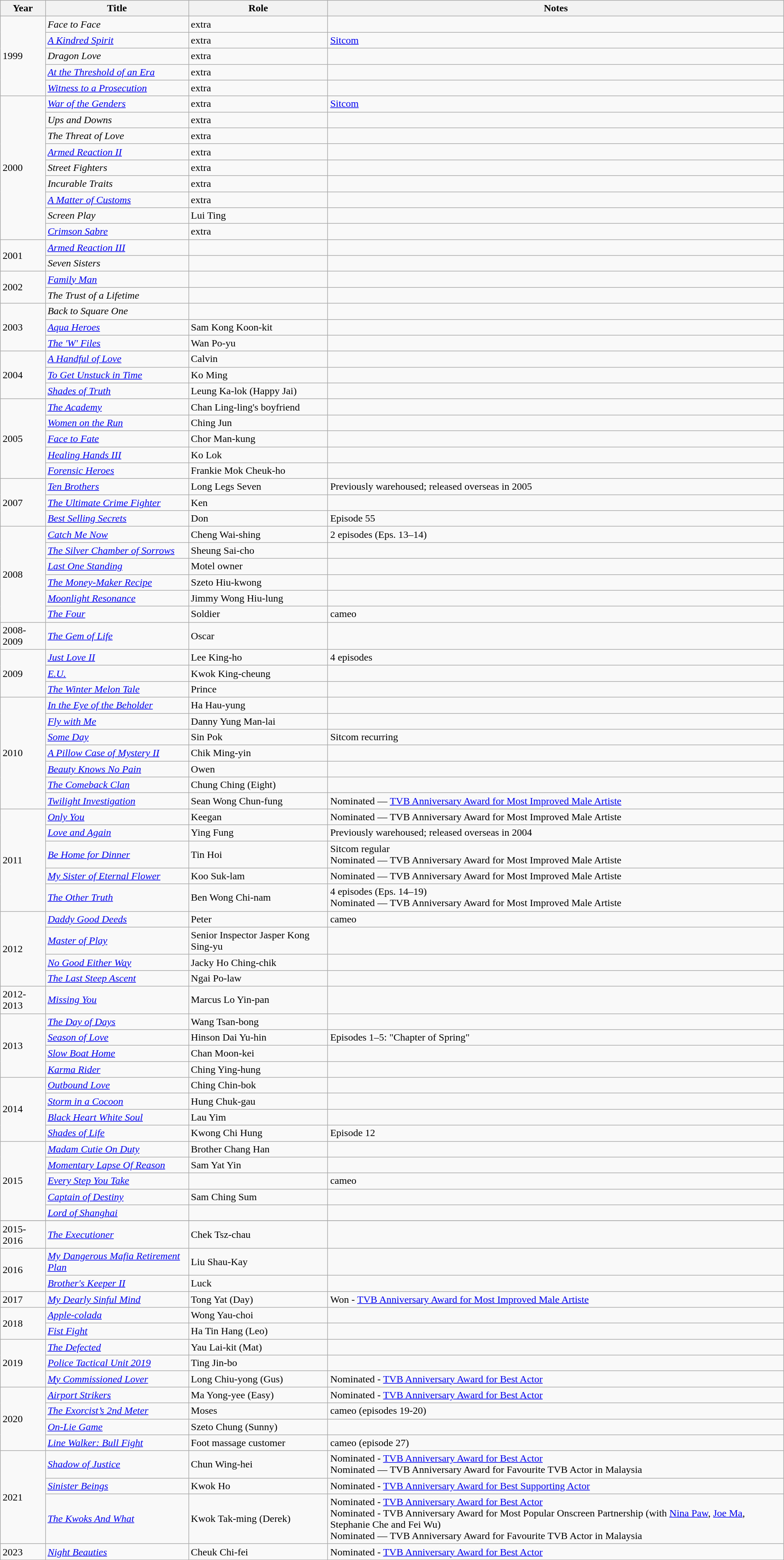<table class="wikitable sortable">
<tr>
<th>Year</th>
<th>Title</th>
<th>Role</th>
<th class="unsortable">Notes</th>
</tr>
<tr>
<td rowspan=5>1999</td>
<td><em>Face to Face</em></td>
<td>extra</td>
<td></td>
</tr>
<tr>
<td><em><a href='#'>A Kindred Spirit</a></em></td>
<td>extra</td>
<td><a href='#'>Sitcom</a></td>
</tr>
<tr>
<td><em>Dragon Love</em></td>
<td>extra</td>
<td></td>
</tr>
<tr>
<td><em><a href='#'>At the Threshold of an Era</a></em></td>
<td>extra</td>
<td></td>
</tr>
<tr>
<td><em><a href='#'>Witness to a Prosecution</a></em></td>
<td>extra</td>
<td></td>
</tr>
<tr>
<td rowspan=9>2000</td>
<td><em><a href='#'>War of the Genders</a></em></td>
<td>extra</td>
<td><a href='#'>Sitcom</a></td>
</tr>
<tr>
<td><em>Ups and Downs</em></td>
<td>extra</td>
<td></td>
</tr>
<tr>
<td><em>The Threat of Love</em></td>
<td>extra</td>
<td></td>
</tr>
<tr>
<td><em><a href='#'>Armed Reaction II</a></em></td>
<td>extra</td>
<td></td>
</tr>
<tr>
<td><em>Street Fighters</em></td>
<td>extra</td>
<td></td>
</tr>
<tr>
<td><em>Incurable Traits</em></td>
<td>extra</td>
<td></td>
</tr>
<tr>
<td><em><a href='#'>A Matter of Customs</a></em></td>
<td>extra</td>
<td></td>
</tr>
<tr>
<td><em>Screen Play</em></td>
<td>Lui Ting</td>
<td></td>
</tr>
<tr>
<td><em><a href='#'>Crimson Sabre</a></em></td>
<td>extra</td>
<td></td>
</tr>
<tr>
<td rowspan=2>2001</td>
<td><em><a href='#'>Armed Reaction III</a></em></td>
<td></td>
<td></td>
</tr>
<tr>
<td><em>Seven Sisters</em></td>
<td></td>
<td></td>
</tr>
<tr>
<td rowspan=2>2002</td>
<td><em><a href='#'>Family Man</a></em></td>
<td></td>
<td></td>
</tr>
<tr>
<td><em>The Trust of a Lifetime</em></td>
<td></td>
<td></td>
</tr>
<tr>
<td rowspan=3>2003</td>
<td><em>Back to Square One</em></td>
<td></td>
<td></td>
</tr>
<tr>
<td><em><a href='#'>Aqua Heroes</a></em></td>
<td>Sam Kong Koon-kit</td>
<td></td>
</tr>
<tr>
<td><em><a href='#'>The 'W' Files</a></em></td>
<td>Wan Po-yu</td>
<td></td>
</tr>
<tr>
<td rowspan=3>2004</td>
<td><em><a href='#'>A Handful of Love</a></em></td>
<td>Calvin</td>
<td></td>
</tr>
<tr>
<td><em><a href='#'>To Get Unstuck in Time</a></em></td>
<td>Ko Ming</td>
<td></td>
</tr>
<tr>
<td><em><a href='#'>Shades of Truth</a></em></td>
<td>Leung Ka-lok (Happy Jai)</td>
<td></td>
</tr>
<tr>
<td rowspan=5>2005</td>
<td><em><a href='#'>The Academy</a></em></td>
<td>Chan Ling-ling's boyfriend</td>
<td></td>
</tr>
<tr>
<td><em><a href='#'>Women on the Run</a></em></td>
<td>Ching Jun</td>
<td></td>
</tr>
<tr>
<td><em><a href='#'>Face to Fate</a></em></td>
<td>Chor Man-kung</td>
<td></td>
</tr>
<tr>
<td><em><a href='#'>Healing Hands III</a></em></td>
<td>Ko Lok</td>
<td></td>
</tr>
<tr>
<td><em><a href='#'>Forensic Heroes</a></em></td>
<td>Frankie Mok Cheuk-ho</td>
<td></td>
</tr>
<tr>
<td rowspan=3>2007</td>
<td><em><a href='#'>Ten Brothers</a></em></td>
<td>Long Legs Seven</td>
<td>Previously warehoused; released overseas in 2005</td>
</tr>
<tr>
<td><em><a href='#'>The Ultimate Crime Fighter</a></em></td>
<td>Ken</td>
<td></td>
</tr>
<tr>
<td><em><a href='#'>Best Selling Secrets</a></em></td>
<td>Don</td>
<td>Episode 55</td>
</tr>
<tr>
<td rowspan=6>2008</td>
<td><em><a href='#'>Catch Me Now</a></em></td>
<td>Cheng Wai-shing</td>
<td>2 episodes (Eps. 13–14)</td>
</tr>
<tr>
<td><em><a href='#'>The Silver Chamber of Sorrows</a></em></td>
<td>Sheung Sai-cho</td>
<td></td>
</tr>
<tr>
<td><em><a href='#'>Last One Standing</a></em></td>
<td>Motel owner</td>
<td></td>
</tr>
<tr>
<td><em><a href='#'>The Money-Maker Recipe</a></em></td>
<td>Szeto Hiu-kwong</td>
<td></td>
</tr>
<tr>
<td><em><a href='#'>Moonlight Resonance</a></em></td>
<td>Jimmy Wong Hiu-lung</td>
<td></td>
</tr>
<tr>
<td><em><a href='#'>The Four</a></em></td>
<td>Soldier</td>
<td>cameo</td>
</tr>
<tr>
<td>2008-2009</td>
<td><em><a href='#'>The Gem of Life</a></em></td>
<td>Oscar</td>
<td></td>
</tr>
<tr>
<td rowspan=3>2009</td>
<td><em><a href='#'>Just Love II</a></em></td>
<td>Lee King-ho</td>
<td>4 episodes</td>
</tr>
<tr>
<td><em><a href='#'>E.U.</a></em></td>
<td>Kwok King-cheung</td>
<td></td>
</tr>
<tr>
<td><em><a href='#'>The Winter Melon Tale</a></em></td>
<td>Prince</td>
<td></td>
</tr>
<tr>
<td rowspan=7>2010</td>
<td><em><a href='#'>In the Eye of the Beholder</a></em></td>
<td>Ha Hau-yung</td>
<td></td>
</tr>
<tr>
<td><em><a href='#'>Fly with Me</a></em></td>
<td>Danny Yung Man-lai</td>
<td></td>
</tr>
<tr>
<td><em><a href='#'>Some Day</a></em></td>
<td>Sin Pok</td>
<td>Sitcom recurring</td>
</tr>
<tr>
<td><em><a href='#'>A Pillow Case of Mystery II</a></em></td>
<td>Chik Ming-yin</td>
<td></td>
</tr>
<tr>
<td><em><a href='#'>Beauty Knows No Pain</a></em></td>
<td>Owen</td>
<td></td>
</tr>
<tr>
<td><em><a href='#'>The Comeback Clan</a></em></td>
<td>Chung Ching (Eight)</td>
<td></td>
</tr>
<tr>
<td><em><a href='#'>Twilight Investigation</a></em></td>
<td>Sean Wong Chun-fung</td>
<td>Nominated — <a href='#'>TVB Anniversary Award for Most Improved Male Artiste</a></td>
</tr>
<tr>
<td rowspan=5>2011</td>
<td><em><a href='#'>Only You</a></em></td>
<td>Keegan</td>
<td>Nominated — TVB Anniversary Award for Most Improved Male Artiste</td>
</tr>
<tr>
<td><em><a href='#'>Love and Again</a></em></td>
<td>Ying Fung</td>
<td>Previously warehoused; released overseas in 2004</td>
</tr>
<tr>
<td><em><a href='#'>Be Home for Dinner</a></em></td>
<td>Tin Hoi</td>
<td>Sitcom regular<br>Nominated — TVB Anniversary Award for Most Improved Male Artiste</td>
</tr>
<tr>
<td><em><a href='#'>My Sister of Eternal Flower</a></em></td>
<td>Koo Suk-lam</td>
<td>Nominated — TVB Anniversary Award for Most Improved Male Artiste</td>
</tr>
<tr>
<td><em><a href='#'>The Other Truth</a></em></td>
<td>Ben Wong Chi-nam</td>
<td>4 episodes (Eps. 14–19)<br>Nominated — TVB Anniversary Award for Most Improved Male Artiste</td>
</tr>
<tr>
<td rowspan=4>2012</td>
<td><em><a href='#'>Daddy Good Deeds</a></em></td>
<td>Peter</td>
<td>cameo</td>
</tr>
<tr>
<td><em><a href='#'>Master of Play</a></em></td>
<td>Senior Inspector Jasper Kong Sing-yu</td>
<td></td>
</tr>
<tr>
<td><em><a href='#'>No Good Either Way</a></em></td>
<td>Jacky Ho Ching-chik</td>
<td></td>
</tr>
<tr>
<td><em><a href='#'>The Last Steep Ascent</a></em></td>
<td>Ngai Po-law</td>
<td></td>
</tr>
<tr>
<td>2012-2013</td>
<td><em><a href='#'>Missing You</a></em></td>
<td>Marcus Lo Yin-pan</td>
<td></td>
</tr>
<tr>
<td rowspan=4>2013</td>
<td><em><a href='#'>The Day of Days</a></em></td>
<td>Wang Tsan-bong</td>
<td></td>
</tr>
<tr>
<td><em><a href='#'>Season of Love</a></em></td>
<td>Hinson Dai Yu-hin</td>
<td>Episodes 1–5: "Chapter of Spring"</td>
</tr>
<tr>
<td><em><a href='#'>Slow Boat Home</a></em></td>
<td>Chan Moon-kei</td>
<td></td>
</tr>
<tr>
<td><em><a href='#'>Karma Rider</a></em></td>
<td>Ching Ying-hung</td>
<td></td>
</tr>
<tr>
<td rowspan=4>2014</td>
<td><em><a href='#'>Outbound Love</a></em></td>
<td>Ching Chin-bok</td>
<td></td>
</tr>
<tr>
<td><em><a href='#'>Storm in a Cocoon</a></em></td>
<td>Hung Chuk-gau</td>
<td></td>
</tr>
<tr>
<td><em><a href='#'>Black Heart White Soul</a></em></td>
<td>Lau Yim</td>
<td></td>
</tr>
<tr>
<td><em><a href='#'>Shades of Life</a></em></td>
<td>Kwong Chi Hung</td>
<td>Episode 12</td>
</tr>
<tr>
<td rowspan=5>2015</td>
<td><em><a href='#'>Madam Cutie On Duty</a></em></td>
<td>Brother Chang Han</td>
<td></td>
</tr>
<tr>
<td><em><a href='#'>Momentary Lapse Of Reason</a></em></td>
<td>Sam Yat Yin</td>
<td></td>
</tr>
<tr>
<td><em><a href='#'>Every Step You Take</a></em></td>
<td></td>
<td>cameo</td>
</tr>
<tr>
<td><em><a href='#'>Captain of Destiny</a></em></td>
<td>Sam Ching Sum</td>
<td></td>
</tr>
<tr>
<td><em><a href='#'>Lord of Shanghai</a></em></td>
<td></td>
<td></td>
</tr>
<tr>
</tr>
<tr>
<td>2015-2016</td>
<td><em><a href='#'>The Executioner</a></em></td>
<td>Chek Tsz-chau</td>
<td></td>
</tr>
<tr>
<td rowspan="2">2016</td>
<td><em><a href='#'>My Dangerous Mafia Retirement Plan</a></em></td>
<td>Liu Shau-Kay</td>
<td></td>
</tr>
<tr>
<td><em><a href='#'>Brother's Keeper II</a></em></td>
<td>Luck</td>
<td></td>
</tr>
<tr>
<td>2017</td>
<td><em><a href='#'>My Dearly Sinful Mind</a></em></td>
<td>Tong Yat (Day)</td>
<td>Won - <a href='#'>TVB Anniversary Award for Most Improved Male Artiste</a></td>
</tr>
<tr>
<td rowspan=2>2018</td>
<td><em><a href='#'>Apple-colada</a></em></td>
<td>Wong Yau-choi</td>
<td></td>
</tr>
<tr>
<td><em><a href='#'>Fist Fight</a></em></td>
<td>Ha Tin Hang (Leo)</td>
<td></td>
</tr>
<tr>
<td rowspan=3>2019</td>
<td><em><a href='#'>The Defected</a></em></td>
<td>Yau Lai-kit (Mat)</td>
<td></td>
</tr>
<tr>
<td><em><a href='#'>Police Tactical Unit 2019</a></em></td>
<td>Ting Jin-bo</td>
<td></td>
</tr>
<tr>
<td><em><a href='#'>My Commissioned Lover</a></em></td>
<td>Long Chiu-yong (Gus)</td>
<td>Nominated - <a href='#'>TVB Anniversary Award for Best Actor</a></td>
</tr>
<tr>
<td rowspan="4">2020</td>
<td><em><a href='#'>Airport Strikers</a></em></td>
<td>Ma Yong-yee (Easy)</td>
<td>Nominated - <a href='#'>TVB Anniversary Award for Best Actor</a></td>
</tr>
<tr>
<td><em><a href='#'>The Exorcist’s 2nd Meter</a></em></td>
<td>Moses</td>
<td>cameo (episodes 19-20)</td>
</tr>
<tr>
<td><em><a href='#'>On-Lie Game</a></em></td>
<td>Szeto Chung (Sunny)</td>
<td></td>
</tr>
<tr>
<td><em><a href='#'>Line Walker: Bull Fight</a></em></td>
<td>Foot massage customer</td>
<td>cameo (episode 27)</td>
</tr>
<tr>
<td rowspan=3>2021</td>
<td><em><a href='#'>Shadow of Justice</a></em></td>
<td>Chun Wing-hei</td>
<td>Nominated - <a href='#'>TVB Anniversary Award for Best Actor</a><br>Nominated — TVB Anniversary Award for Favourite TVB Actor in Malaysia</td>
</tr>
<tr>
<td><em><a href='#'>Sinister Beings</a></em></td>
<td>Kwok Ho</td>
<td>Nominated - <a href='#'>TVB Anniversary Award for Best Supporting Actor</a></td>
</tr>
<tr>
<td><em><a href='#'>The Kwoks And What</a></em></td>
<td>Kwok Tak-ming (Derek)</td>
<td>Nominated - <a href='#'>TVB Anniversary Award for Best Actor</a><br> Nominated - TVB Anniversary Award for Most Popular Onscreen Partnership (with <a href='#'>Nina Paw</a>, <a href='#'>Joe Ma</a>, Stephanie Che and Fei Wu)<br>Nominated — TVB Anniversary Award for Favourite TVB Actor in Malaysia</td>
</tr>
<tr>
<td>2023</td>
<td><em><a href='#'>Night Beauties</a></em></td>
<td>Cheuk Chi-fei</td>
<td>Nominated - <a href='#'>TVB Anniversary Award for Best Actor</a></td>
</tr>
</table>
